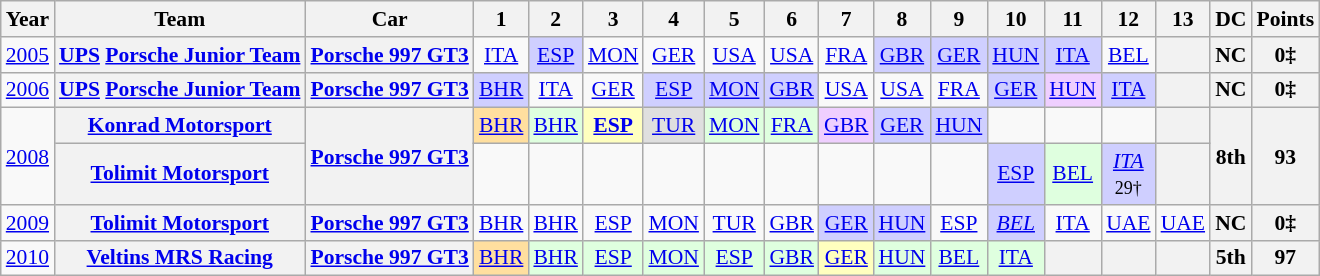<table class="wikitable" style="text-align:center; font-size:90%">
<tr>
<th>Year</th>
<th>Team</th>
<th>Car</th>
<th>1</th>
<th>2</th>
<th>3</th>
<th>4</th>
<th>5</th>
<th>6</th>
<th>7</th>
<th>8</th>
<th>9</th>
<th>10</th>
<th>11</th>
<th>12</th>
<th>13</th>
<th>DC</th>
<th>Points</th>
</tr>
<tr>
<td><a href='#'>2005</a></td>
<th><a href='#'>UPS</a> <a href='#'>Porsche Junior Team</a></th>
<th><a href='#'>Porsche 997 GT3</a></th>
<td><a href='#'>ITA</a></td>
<td style="background:#CFCFFF;"><a href='#'>ESP</a><br></td>
<td><a href='#'>MON</a></td>
<td><a href='#'>GER</a></td>
<td><a href='#'>USA</a></td>
<td><a href='#'>USA</a></td>
<td><a href='#'>FRA</a></td>
<td style="background:#CFCFFF;"><a href='#'>GBR</a><br></td>
<td style="background:#CFCFFF;"><a href='#'>GER</a><br></td>
<td style="background:#CFCFFF;"><a href='#'>HUN</a><br></td>
<td style="background:#CFCFFF;"><a href='#'>ITA</a><br></td>
<td><a href='#'>BEL</a></td>
<th></th>
<th>NC</th>
<th>0‡</th>
</tr>
<tr>
<td><a href='#'>2006</a></td>
<th><a href='#'>UPS</a> <a href='#'>Porsche Junior Team</a></th>
<th><a href='#'>Porsche 997 GT3</a></th>
<td style="background:#CFCFFF;"><a href='#'>BHR</a><br></td>
<td><a href='#'>ITA</a></td>
<td><a href='#'>GER</a></td>
<td style="background:#CFCFFF;"><a href='#'>ESP</a><br></td>
<td style="background:#CFCFFF;"><a href='#'>MON</a><br></td>
<td style="background:#CFCFFF;"><a href='#'>GBR</a><br></td>
<td><a href='#'>USA</a></td>
<td><a href='#'>USA</a></td>
<td><a href='#'>FRA</a></td>
<td style="background:#CFCFFF;"><a href='#'>GER</a><br></td>
<td style="background:#EFCFFF;"><a href='#'>HUN</a><br></td>
<td style="background:#CFCFFF;"><a href='#'>ITA</a><br></td>
<th></th>
<th>NC</th>
<th>0‡</th>
</tr>
<tr>
<td rowspan=2><a href='#'>2008</a></td>
<th><a href='#'>Konrad Motorsport</a></th>
<th rowspan=2><a href='#'>Porsche 997 GT3</a></th>
<td style="background:#FFDF9F;"><a href='#'>BHR</a><br></td>
<td style="background:#DFFFDF;"><a href='#'>BHR</a><br></td>
<td style="background:#FFFFBF;"><strong><a href='#'>ESP</a></strong><br></td>
<td style="background:#DFDFDF;"><a href='#'>TUR</a><br></td>
<td style="background:#DFFFDF;"><a href='#'>MON</a><br></td>
<td style="background:#DFFFDF;"><a href='#'>FRA</a><br></td>
<td style="background:#EFCFFF;"><a href='#'>GBR</a><br></td>
<td style="background:#CFCFFF;"><a href='#'>GER</a><br></td>
<td style="background:#CFCFFF;"><a href='#'>HUN</a><br></td>
<td></td>
<td></td>
<td></td>
<th></th>
<th rowspan=2>8th</th>
<th rowspan=2>93</th>
</tr>
<tr>
<th><a href='#'>Tolimit Motorsport</a></th>
<td></td>
<td></td>
<td></td>
<td></td>
<td></td>
<td></td>
<td></td>
<td></td>
<td></td>
<td style="background:#CFCFFF;"><a href='#'>ESP</a><br></td>
<td style="background:#DFFFDF;"><a href='#'>BEL</a><br></td>
<td style="background:#CFCFFF;"><em><a href='#'>ITA</a></em><br><small>29†</small></td>
<th></th>
</tr>
<tr>
<td><a href='#'>2009</a></td>
<th><a href='#'>Tolimit Motorsport</a></th>
<th><a href='#'>Porsche 997 GT3</a></th>
<td><a href='#'>BHR</a></td>
<td><a href='#'>BHR</a></td>
<td><a href='#'>ESP</a></td>
<td><a href='#'>MON</a></td>
<td><a href='#'>TUR</a></td>
<td><a href='#'>GBR</a></td>
<td style="background:#CFCFFF;"><a href='#'>GER</a><br></td>
<td style="background:#CFCFFF;"><a href='#'>HUN</a><br></td>
<td><a href='#'>ESP</a></td>
<td style="background:#CFCFFF;"><em><a href='#'>BEL</a></em><br></td>
<td><a href='#'>ITA</a></td>
<td><a href='#'>UAE</a></td>
<td><a href='#'>UAE</a></td>
<th>NC</th>
<th>0‡</th>
</tr>
<tr>
<td><a href='#'>2010</a></td>
<th><a href='#'>Veltins MRS Racing</a></th>
<th><a href='#'>Porsche 997 GT3</a></th>
<td style="background:#FFDF9F;"><a href='#'>BHR</a><br></td>
<td style="background:#DFFFDF;"><a href='#'>BHR</a><br></td>
<td style="background:#DFFFDF;"><a href='#'>ESP</a><br></td>
<td style="background:#DFFFDF;"><a href='#'>MON</a><br></td>
<td style="background:#DFFFDF;"><a href='#'>ESP</a><br></td>
<td style="background:#DFFFDF;"><a href='#'>GBR</a><br></td>
<td style="background:#FFFFBF;"><a href='#'>GER</a><br></td>
<td style="background:#DFFFDF;"><a href='#'>HUN</a><br></td>
<td style="background:#DFFFDF;"><a href='#'>BEL</a><br></td>
<td style="background:#DFFFDF;"><a href='#'>ITA</a><br></td>
<th></th>
<th></th>
<th></th>
<th>5th</th>
<th>97</th>
</tr>
</table>
